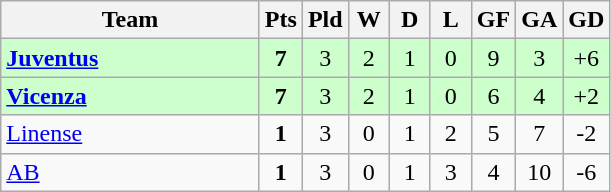<table class=wikitable style="text-align:center">
<tr>
<th width=165>Team</th>
<th width=20>Pts</th>
<th width=20>Pld</th>
<th width=20>W</th>
<th width=20>D</th>
<th width=20>L</th>
<th width=20>GF</th>
<th width=20>GA</th>
<th width=20>GD</th>
</tr>
<tr style="background:#ccffcc">
<td style="text-align:left"><strong> <a href='#'>Juventus</a></strong></td>
<td><strong>7</strong></td>
<td>3</td>
<td>2</td>
<td>1</td>
<td>0</td>
<td>9</td>
<td>3</td>
<td>+6</td>
</tr>
<tr style="background:#ccffcc">
<td style="text-align:left"><strong> <a href='#'>Vicenza</a></strong></td>
<td><strong>7</strong></td>
<td>3</td>
<td>2</td>
<td>1</td>
<td>0</td>
<td>6</td>
<td>4</td>
<td>+2</td>
</tr>
<tr>
<td style="text-align:left"> <a href='#'>Linense</a></td>
<td><strong>1</strong></td>
<td>3</td>
<td>0</td>
<td>1</td>
<td>2</td>
<td>5</td>
<td>7</td>
<td>-2</td>
</tr>
<tr>
<td style="text-align:left"> <a href='#'>AB</a></td>
<td><strong>1</strong></td>
<td>3</td>
<td>0</td>
<td>1</td>
<td>3</td>
<td>4</td>
<td>10</td>
<td>-6</td>
</tr>
</table>
